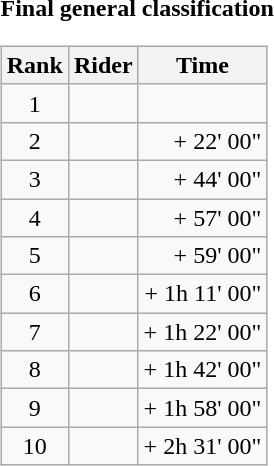<table>
<tr>
<td><strong>Final general classification</strong><br><table class="wikitable">
<tr>
<th scope="col">Rank</th>
<th scope="col">Rider</th>
<th scope="col">Time</th>
</tr>
<tr>
<td style="text-align:center;">1</td>
<td></td>
<td style="text-align:right;"></td>
</tr>
<tr>
<td style="text-align:center;">2</td>
<td></td>
<td style="text-align:right;">+ 22' 00"</td>
</tr>
<tr>
<td style="text-align:center;">3</td>
<td></td>
<td style="text-align:right;">+ 44' 00"</td>
</tr>
<tr>
<td style="text-align:center;">4</td>
<td></td>
<td style="text-align:right;">+ 57' 00"</td>
</tr>
<tr>
<td style="text-align:center;">5</td>
<td></td>
<td style="text-align:right;">+ 59' 00"</td>
</tr>
<tr>
<td style="text-align:center;">6</td>
<td></td>
<td style="text-align:right;">+ 1h 11' 00"</td>
</tr>
<tr>
<td style="text-align:center;">7</td>
<td></td>
<td style="text-align:right;">+ 1h 22' 00"</td>
</tr>
<tr>
<td style="text-align:center;">8</td>
<td></td>
<td style="text-align:right;">+ 1h 42' 00"</td>
</tr>
<tr>
<td style="text-align:center;">9</td>
<td></td>
<td style="text-align:right;">+ 1h 58' 00"</td>
</tr>
<tr>
<td style="text-align:center;">10</td>
<td></td>
<td style="text-align:right;">+ 2h 31' 00"</td>
</tr>
</table>
</td>
</tr>
</table>
